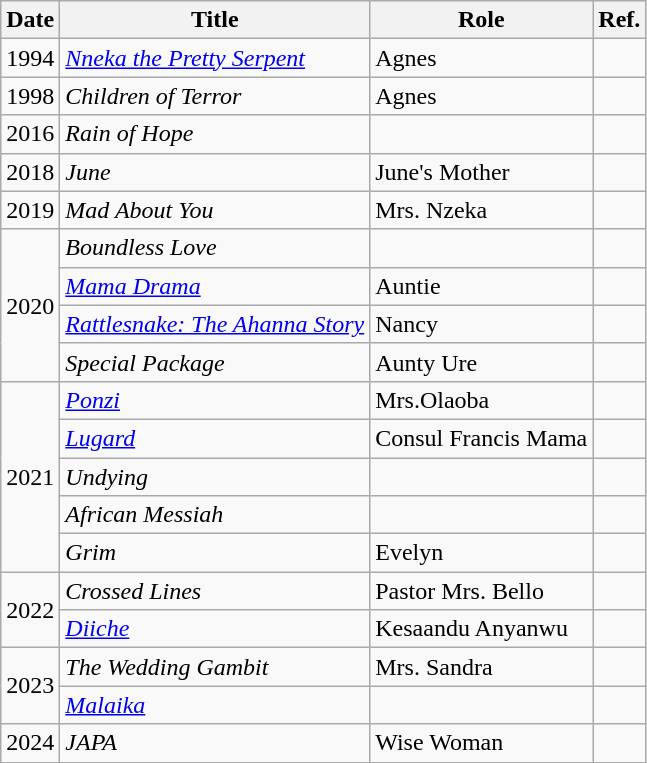<table class="wikitable">
<tr>
<th>Date</th>
<th>Title</th>
<th>Role</th>
<th>Ref.</th>
</tr>
<tr>
<td>1994</td>
<td><em><a href='#'>Nneka the Pretty Serpent</a></em></td>
<td>Agnes</td>
<td></td>
</tr>
<tr>
<td>1998</td>
<td><em>Children of Terror</em></td>
<td>Agnes</td>
<td></td>
</tr>
<tr>
<td>2016</td>
<td><em>Rain of Hope</em></td>
<td></td>
<td></td>
</tr>
<tr>
<td>2018</td>
<td><em>June</em></td>
<td>June's Mother</td>
<td></td>
</tr>
<tr>
<td>2019</td>
<td><em>Mad About You</em></td>
<td>Mrs. Nzeka</td>
<td></td>
</tr>
<tr>
<td rowspan="4">2020</td>
<td><em>Boundless Love</em></td>
<td></td>
<td></td>
</tr>
<tr>
<td><em><a href='#'>Mama Drama</a></em></td>
<td>Auntie</td>
<td></td>
</tr>
<tr>
<td><em><a href='#'>Rattlesnake: The Ahanna Story</a></em></td>
<td>Nancy</td>
<td></td>
</tr>
<tr>
<td><em>Special Package</em></td>
<td>Aunty Ure</td>
<td></td>
</tr>
<tr>
<td rowspan="5">2021</td>
<td><em><a href='#'>Ponzi</a></em></td>
<td>Mrs.Olaoba</td>
<td></td>
</tr>
<tr>
<td><em><a href='#'>Lugard</a></em></td>
<td>Consul Francis Mama</td>
<td></td>
</tr>
<tr>
<td><em>Undying</em></td>
<td></td>
<td></td>
</tr>
<tr>
<td><em>African Messiah</em></td>
<td></td>
<td></td>
</tr>
<tr>
<td><em>Grim</em></td>
<td>Evelyn</td>
<td></td>
</tr>
<tr>
<td rowspan="2">2022</td>
<td><em>Crossed Lines</em></td>
<td>Pastor Mrs. Bello</td>
<td></td>
</tr>
<tr>
<td><em><a href='#'>Diiche</a></em></td>
<td>Kesaandu Anyanwu</td>
<td></td>
</tr>
<tr>
<td rowspan="2">2023</td>
<td><em>The Wedding Gambit</em></td>
<td>Mrs. Sandra</td>
<td></td>
</tr>
<tr>
<td><a href='#'><em>Malaika</em></a></td>
<td></td>
<td></td>
</tr>
<tr>
<td>2024</td>
<td><em>JAPA</em></td>
<td>Wise Woman</td>
<td></td>
</tr>
</table>
